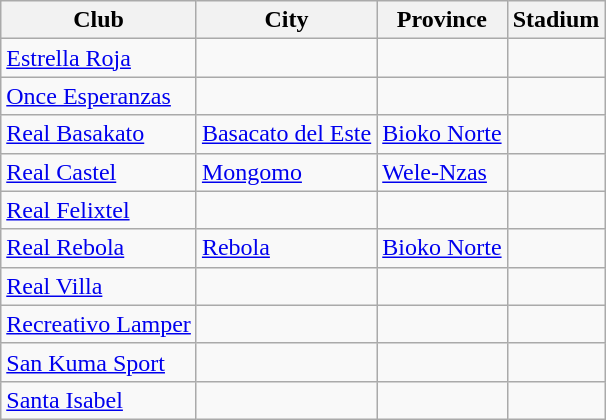<table class="wikitable sortable">
<tr>
<th>Club</th>
<th>City</th>
<th>Province</th>
<th>Stadium</th>
</tr>
<tr>
<td><a href='#'>Estrella Roja</a></td>
<td></td>
<td></td>
<td></td>
</tr>
<tr>
<td><a href='#'>Once Esperanzas</a></td>
<td></td>
<td></td>
<td></td>
</tr>
<tr>
<td><a href='#'>Real Basakato</a></td>
<td><a href='#'>Basacato del Este</a></td>
<td><a href='#'>Bioko Norte</a></td>
<td></td>
</tr>
<tr>
<td><a href='#'>Real Castel</a></td>
<td><a href='#'>Mongomo</a></td>
<td><a href='#'>Wele-Nzas</a></td>
<td></td>
</tr>
<tr>
<td><a href='#'>Real Felixtel</a></td>
<td></td>
<td></td>
<td></td>
</tr>
<tr>
<td><a href='#'>Real Rebola</a></td>
<td><a href='#'>Rebola</a></td>
<td><a href='#'>Bioko Norte</a></td>
<td></td>
</tr>
<tr>
<td><a href='#'>Real Villa</a></td>
<td></td>
<td></td>
<td></td>
</tr>
<tr>
<td><a href='#'>Recreativo Lamper</a></td>
<td></td>
<td></td>
<td></td>
</tr>
<tr>
<td><a href='#'>San Kuma Sport</a></td>
<td></td>
<td></td>
<td></td>
</tr>
<tr>
<td><a href='#'>Santa Isabel</a></td>
<td></td>
<td></td>
<td></td>
</tr>
</table>
